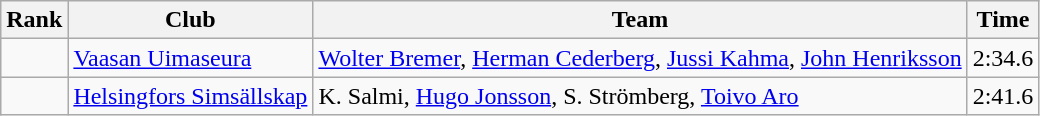<table class="wikitable" style="text-align:center">
<tr>
<th>Rank</th>
<th>Club</th>
<th>Team</th>
<th>Time</th>
</tr>
<tr>
<td></td>
<td align=left><a href='#'>Vaasan Uimaseura</a></td>
<td align=left><a href='#'>Wolter Bremer</a>, <a href='#'>Herman Cederberg</a>, <a href='#'>Jussi Kahma</a>, <a href='#'>John Henriksson</a></td>
<td>2:34.6</td>
</tr>
<tr>
<td></td>
<td align=left><a href='#'>Helsingfors Simsällskap</a></td>
<td align=left>K. Salmi, <a href='#'>Hugo Jonsson</a>, S. Strömberg, <a href='#'>Toivo Aro</a></td>
<td>2:41.6</td>
</tr>
</table>
